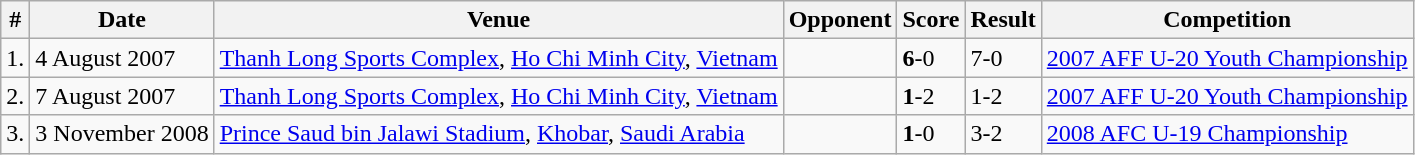<table class="wikitable">
<tr>
<th>#</th>
<th>Date</th>
<th>Venue</th>
<th>Opponent</th>
<th>Score</th>
<th>Result</th>
<th>Competition</th>
</tr>
<tr>
<td>1.</td>
<td>4 August 2007</td>
<td><a href='#'>Thanh Long Sports Complex</a>, <a href='#'>Ho Chi Minh City</a>, <a href='#'>Vietnam</a></td>
<td></td>
<td><strong>6</strong>-0</td>
<td>7-0</td>
<td><a href='#'>2007 AFF U-20 Youth Championship</a></td>
</tr>
<tr>
<td>2.</td>
<td>7 August 2007</td>
<td><a href='#'>Thanh Long Sports Complex</a>, <a href='#'>Ho Chi Minh City</a>, <a href='#'>Vietnam</a></td>
<td></td>
<td><strong>1</strong>-2</td>
<td>1-2</td>
<td><a href='#'>2007 AFF U-20 Youth Championship</a></td>
</tr>
<tr>
<td>3.</td>
<td>3 November 2008</td>
<td><a href='#'>Prince Saud bin Jalawi Stadium</a>, <a href='#'>Khobar</a>, <a href='#'>Saudi Arabia</a></td>
<td></td>
<td><strong>1</strong>-0</td>
<td>3-2</td>
<td><a href='#'>2008 AFC U-19 Championship</a></td>
</tr>
</table>
